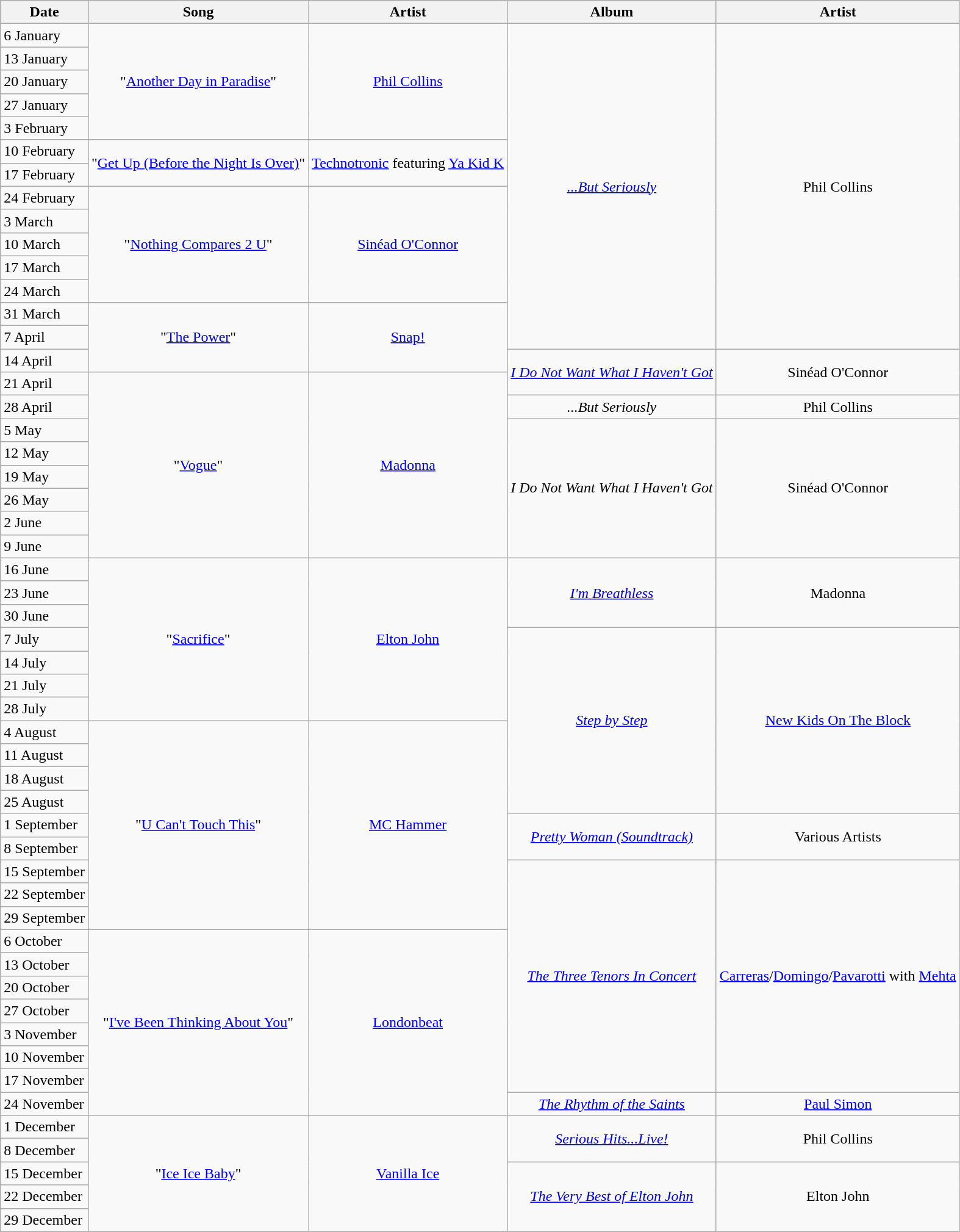<table class="wikitable">
<tr>
<th>Date</th>
<th>Song</th>
<th>Artist</th>
<th>Album</th>
<th>Artist</th>
</tr>
<tr>
<td>6 January</td>
<td rowspan="5" style="text-align:center;">"<a href='#'>Another Day in Paradise</a>"</td>
<td rowspan="5" style="text-align:center;"><a href='#'>Phil Collins</a></td>
<td rowspan="14" style="text-align:center;"><em><a href='#'>...But Seriously</a></em></td>
<td rowspan="14" style="text-align:center;">Phil Collins</td>
</tr>
<tr>
<td>13 January</td>
</tr>
<tr>
<td>20 January</td>
</tr>
<tr>
<td>27 January</td>
</tr>
<tr>
<td>3 February</td>
</tr>
<tr>
<td>10 February</td>
<td rowspan="2" style="text-align:center;">"<a href='#'>Get Up (Before the Night Is Over)</a>"</td>
<td rowspan="2" style="text-align:center;"><a href='#'>Technotronic</a> featuring <a href='#'>Ya Kid K</a></td>
</tr>
<tr>
<td>17 February</td>
</tr>
<tr>
<td>24 February</td>
<td rowspan="5" style="text-align:center;">"<a href='#'>Nothing Compares 2 U</a>"</td>
<td rowspan="5" style="text-align:center;"><a href='#'>Sinéad O'Connor</a></td>
</tr>
<tr>
<td>3 March</td>
</tr>
<tr>
<td>10 March</td>
</tr>
<tr>
<td>17 March</td>
</tr>
<tr>
<td>24 March</td>
</tr>
<tr>
<td>31 March</td>
<td rowspan="3" style="text-align:center;">"<a href='#'>The Power</a>"</td>
<td rowspan="3" style="text-align:center;"><a href='#'>Snap!</a></td>
</tr>
<tr>
<td>7 April</td>
</tr>
<tr>
<td>14 April</td>
<td rowspan="2" style="text-align:center;"><em><a href='#'>I Do Not Want What I Haven't Got</a></em></td>
<td rowspan="2" style="text-align:center;">Sinéad O'Connor</td>
</tr>
<tr>
<td>21 April</td>
<td rowspan="8" style="text-align:center;">"<a href='#'>Vogue</a>"</td>
<td rowspan="8" style="text-align:center;"><a href='#'>Madonna</a></td>
</tr>
<tr>
<td>28 April</td>
<td style="text-align:center;"><em>...But Seriously</em></td>
<td style="text-align:center;">Phil Collins</td>
</tr>
<tr>
<td>5 May</td>
<td rowspan="6" style="text-align:center;"><em>I Do Not Want What I Haven't Got</em></td>
<td rowspan="6" style="text-align:center;">Sinéad O'Connor</td>
</tr>
<tr>
<td>12 May</td>
</tr>
<tr>
<td>19 May</td>
</tr>
<tr>
<td>26 May</td>
</tr>
<tr>
<td>2 June</td>
</tr>
<tr>
<td>9 June</td>
</tr>
<tr>
<td>16 June</td>
<td rowspan="7" style="text-align:center;">"<a href='#'>Sacrifice</a>"</td>
<td rowspan="7" style="text-align:center;"><a href='#'>Elton John</a></td>
<td rowspan="3" style="text-align:center;"><em><a href='#'>I'm Breathless</a></em></td>
<td rowspan="3" style="text-align:center;">Madonna</td>
</tr>
<tr>
<td>23 June</td>
</tr>
<tr>
<td>30 June</td>
</tr>
<tr>
<td>7 July</td>
<td rowspan="8" style="text-align:center;"><em><a href='#'>Step by Step</a></em></td>
<td rowspan="8" style="text-align:center;"><a href='#'>New Kids On The Block</a></td>
</tr>
<tr>
<td>14 July</td>
</tr>
<tr>
<td>21 July</td>
</tr>
<tr>
<td>28 July</td>
</tr>
<tr>
<td>4 August</td>
<td rowspan="9" style="text-align:center;">"<a href='#'>U Can't Touch This</a>"</td>
<td rowspan="9" style="text-align:center;"><a href='#'>MC Hammer</a></td>
</tr>
<tr>
<td>11 August</td>
</tr>
<tr>
<td>18 August</td>
</tr>
<tr>
<td>25 August</td>
</tr>
<tr>
<td>1 September</td>
<td rowspan="2" style="text-align:center;"><em><a href='#'>Pretty Woman (Soundtrack)</a></em></td>
<td rowspan="2" style="text-align:center;">Various Artists</td>
</tr>
<tr>
<td>8 September</td>
</tr>
<tr>
<td>15 September</td>
<td rowspan="10" style="text-align:center;"><em><a href='#'>The Three Tenors In Concert</a></em></td>
<td rowspan="10" style="text-align:center;"><a href='#'>Carreras</a>/<a href='#'>Domingo</a>/<a href='#'>Pavarotti</a> with <a href='#'>Mehta</a></td>
</tr>
<tr>
<td>22 September</td>
</tr>
<tr>
<td>29 September</td>
</tr>
<tr>
<td>6 October</td>
<td rowspan="8" style="text-align:center;">"<a href='#'>I've Been Thinking About You</a>"</td>
<td rowspan="8" style="text-align:center;"><a href='#'>Londonbeat</a></td>
</tr>
<tr>
<td>13 October</td>
</tr>
<tr>
<td>20 October</td>
</tr>
<tr>
<td>27 October</td>
</tr>
<tr>
<td>3 November</td>
</tr>
<tr>
<td>10 November</td>
</tr>
<tr>
<td>17 November</td>
</tr>
<tr>
<td>24 November</td>
<td style="text-align:center;"><em><a href='#'>The Rhythm of the Saints</a></em></td>
<td style="text-align:center;"><a href='#'>Paul Simon</a></td>
</tr>
<tr>
<td>1 December</td>
<td rowspan="5" style="text-align:center;">"<a href='#'>Ice Ice Baby</a>"</td>
<td rowspan="5" style="text-align:center;"><a href='#'>Vanilla Ice</a></td>
<td rowspan="2" style="text-align:center;"><em><a href='#'>Serious Hits...Live!</a></em></td>
<td rowspan="2" style="text-align:center;">Phil Collins</td>
</tr>
<tr>
<td>8 December</td>
</tr>
<tr>
<td>15 December</td>
<td rowspan="3" style="text-align:center;"><em><a href='#'>The Very Best of Elton John</a></em></td>
<td rowspan="3" style="text-align:center;">Elton John</td>
</tr>
<tr>
<td>22 December</td>
</tr>
<tr>
<td>29 December</td>
</tr>
</table>
